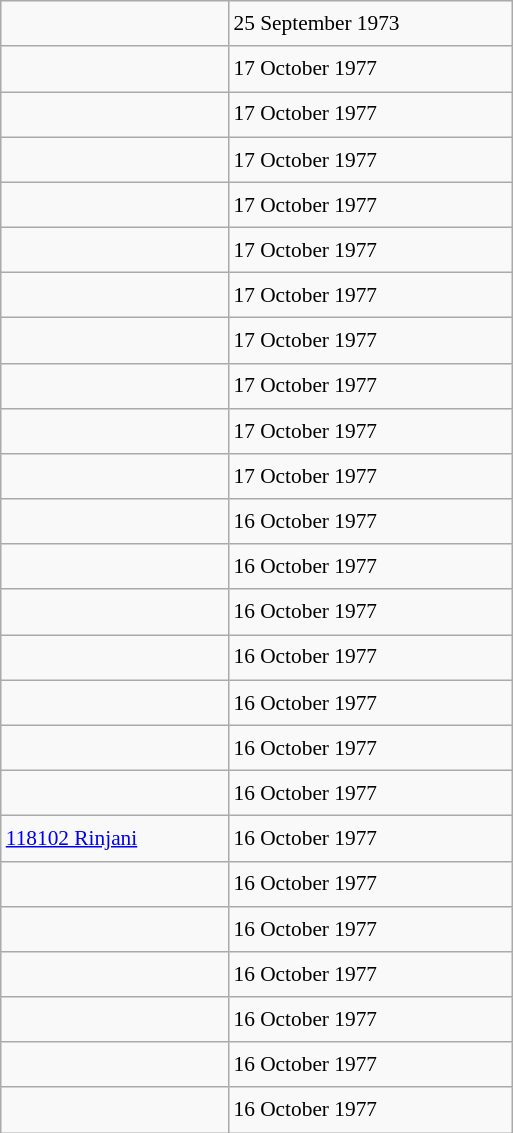<table class="wikitable" style="font-size: 89%; float: left; width: 24em; margin-right: 1em; line-height: 1.65em">
<tr>
<td></td>
<td>25 September 1973</td>
</tr>
<tr>
<td></td>
<td>17 October 1977</td>
</tr>
<tr>
<td></td>
<td>17 October 1977</td>
</tr>
<tr>
<td></td>
<td>17 October 1977</td>
</tr>
<tr>
<td></td>
<td>17 October 1977</td>
</tr>
<tr>
<td></td>
<td>17 October 1977</td>
</tr>
<tr>
<td></td>
<td>17 October 1977</td>
</tr>
<tr>
<td></td>
<td>17 October 1977</td>
</tr>
<tr>
<td></td>
<td>17 October 1977</td>
</tr>
<tr>
<td></td>
<td>17 October 1977</td>
</tr>
<tr>
<td></td>
<td>17 October 1977</td>
</tr>
<tr>
<td></td>
<td>16 October 1977</td>
</tr>
<tr>
<td></td>
<td>16 October 1977</td>
</tr>
<tr>
<td></td>
<td>16 October 1977</td>
</tr>
<tr>
<td></td>
<td>16 October 1977</td>
</tr>
<tr>
<td></td>
<td>16 October 1977</td>
</tr>
<tr>
<td></td>
<td>16 October 1977</td>
</tr>
<tr>
<td></td>
<td>16 October 1977</td>
</tr>
<tr>
<td><a href='#'>118102 Rinjani</a></td>
<td>16 October 1977</td>
</tr>
<tr>
<td></td>
<td>16 October 1977</td>
</tr>
<tr>
<td></td>
<td>16 October 1977</td>
</tr>
<tr>
<td></td>
<td>16 October 1977</td>
</tr>
<tr>
<td></td>
<td>16 October 1977</td>
</tr>
<tr>
<td></td>
<td>16 October 1977</td>
</tr>
<tr>
<td></td>
<td>16 October 1977</td>
</tr>
</table>
